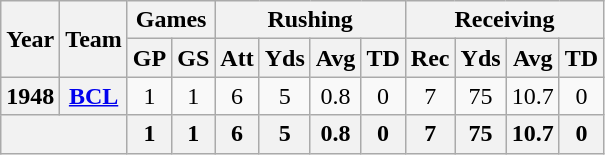<table class="wikitable" style="text-align:center;">
<tr>
<th rowspan="2">Year</th>
<th rowspan="2">Team</th>
<th colspan="2">Games</th>
<th colspan="4">Rushing</th>
<th colspan="4">Receiving</th>
</tr>
<tr>
<th>GP</th>
<th>GS</th>
<th>Att</th>
<th>Yds</th>
<th>Avg</th>
<th>TD</th>
<th>Rec</th>
<th>Yds</th>
<th>Avg</th>
<th>TD</th>
</tr>
<tr>
<th>1948</th>
<th><a href='#'>BCL</a></th>
<td>1</td>
<td>1</td>
<td>6</td>
<td>5</td>
<td>0.8</td>
<td>0</td>
<td>7</td>
<td>75</td>
<td>10.7</td>
<td>0</td>
</tr>
<tr>
<th colspan="2"></th>
<th>1</th>
<th>1</th>
<th>6</th>
<th>5</th>
<th>0.8</th>
<th>0</th>
<th>7</th>
<th>75</th>
<th>10.7</th>
<th>0</th>
</tr>
</table>
